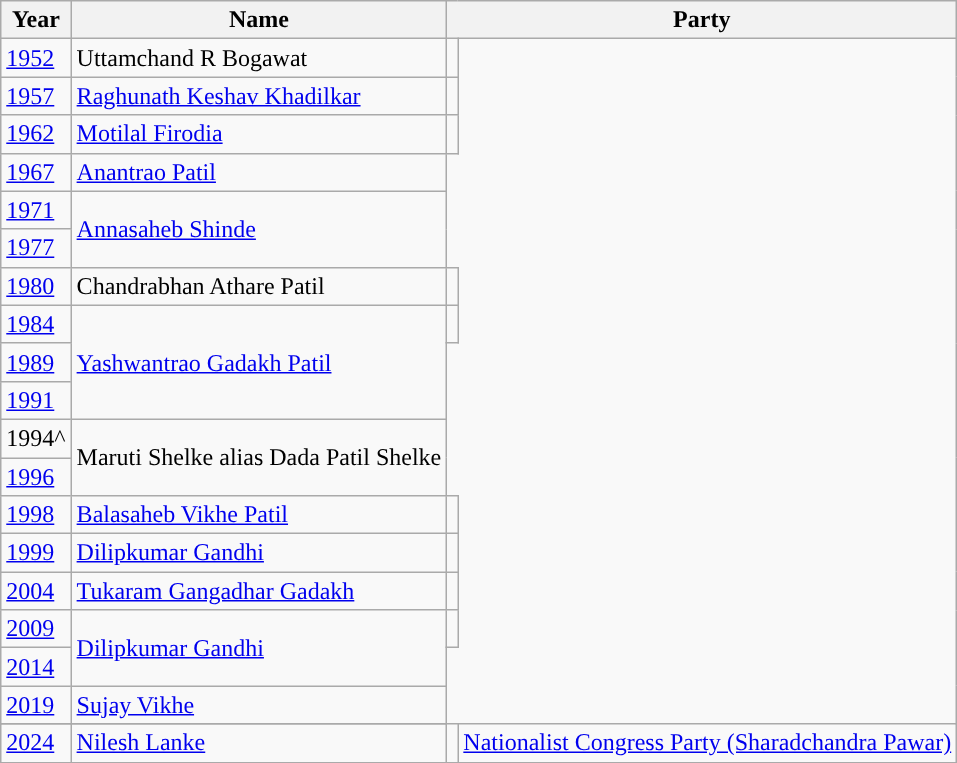<table class="wikitable">
<tr>
<th>Year</th>
<th>Name</th>
<th colspan="2">Party</th>
</tr>
<tr>
<td><a href='#'>1952</a></td>
<td>Uttamchand R Bogawat</td>
<td></td>
</tr>
<tr>
<td><a href='#'>1957</a></td>
<td><a href='#'>Raghunath Keshav Khadilkar</a></td>
<td></td>
</tr>
<tr>
<td><a href='#'>1962</a></td>
<td><a href='#'>Motilal Firodia</a></td>
<td></td>
</tr>
<tr>
<td><a href='#'>1967</a></td>
<td><a href='#'>Anantrao Patil</a></td>
</tr>
<tr>
<td><a href='#'>1971</a></td>
<td rowspan="2"><a href='#'>Annasaheb Shinde</a></td>
</tr>
<tr>
<td><a href='#'>1977</a></td>
</tr>
<tr>
<td><a href='#'>1980</a></td>
<td>Chandrabhan Athare Patil</td>
<td></td>
</tr>
<tr>
<td><a href='#'>1984</a></td>
<td rowspan="3"><a href='#'>Yashwantrao Gadakh Patil</a></td>
<td></td>
</tr>
<tr>
<td><a href='#'>1989</a></td>
</tr>
<tr>
<td><a href='#'>1991</a></td>
</tr>
<tr>
<td>1994^</td>
<td rowspan="2">Maruti Shelke alias Dada Patil Shelke</td>
</tr>
<tr>
<td><a href='#'>1996</a></td>
</tr>
<tr>
<td><a href='#'>1998</a></td>
<td><a href='#'>Balasaheb Vikhe Patil</a></td>
<td></td>
</tr>
<tr>
<td><a href='#'>1999</a></td>
<td><a href='#'>Dilipkumar Gandhi</a></td>
<td></td>
</tr>
<tr>
<td><a href='#'>2004</a></td>
<td><a href='#'>Tukaram Gangadhar Gadakh</a></td>
<td></td>
</tr>
<tr>
<td><a href='#'>2009</a></td>
<td rowspan="2"><a href='#'>Dilipkumar Gandhi</a></td>
<td></td>
</tr>
<tr>
<td><a href='#'>2014</a></td>
</tr>
<tr>
<td><a href='#'>2019</a></td>
<td><a href='#'>Sujay Vikhe</a></td>
</tr>
<tr>
</tr>
<tr>
<td><a href='#'>2024</a></td>
<td><a href='#'>Nilesh Lanke</a></td>
<td style="background-color: "></td>
<td><a href='#'>Nationalist Congress Party (Sharadchandra Pawar)</a></td>
</tr>
<tr>
</tr>
</table>
